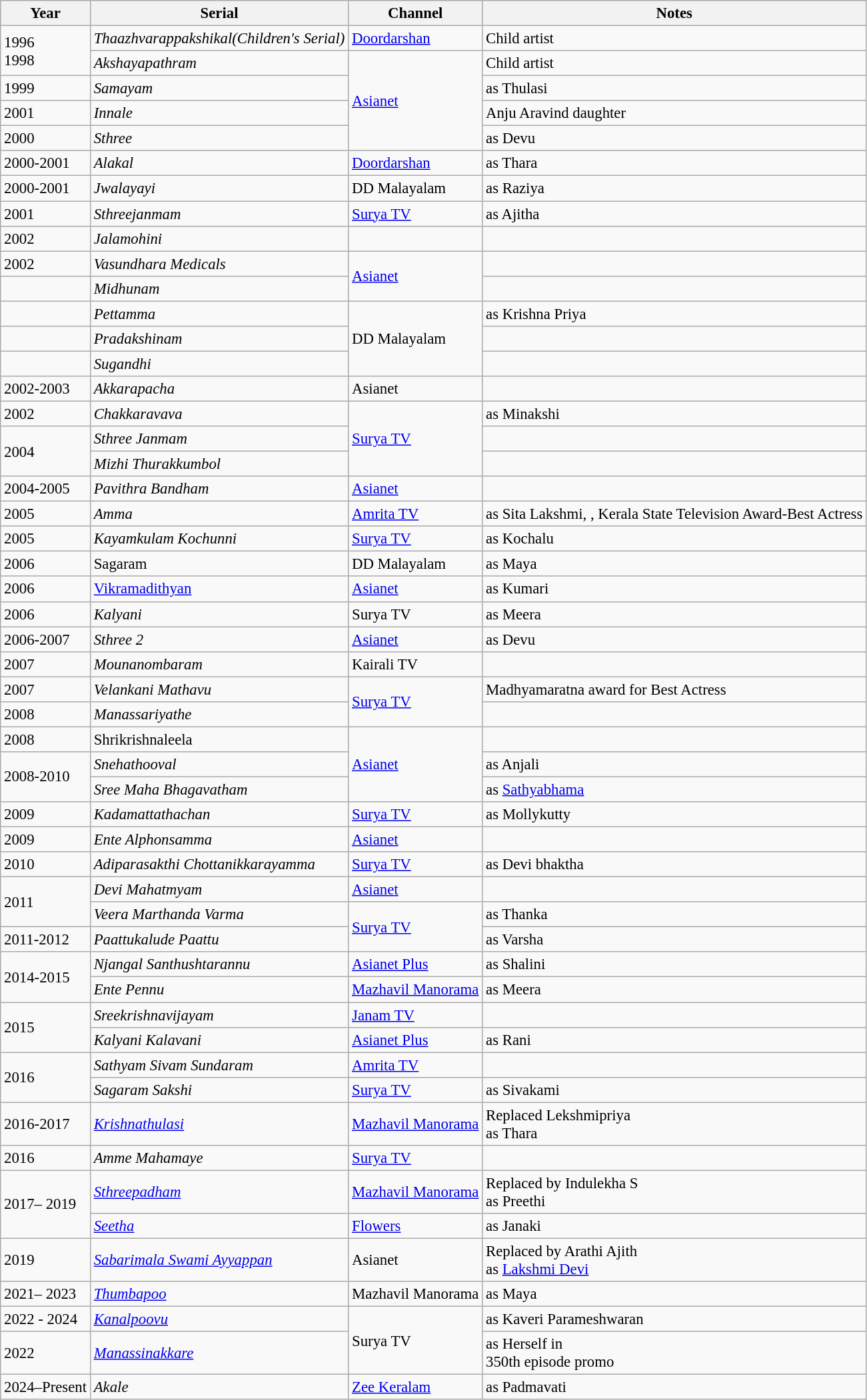<table class="wikitable" style="font-size: 95%;">
<tr>
<th>Year</th>
<th>Serial</th>
<th>Channel</th>
<th>Notes</th>
</tr>
<tr>
<td rowspan="2">1996<br>1998</td>
<td><em>Thaazhvarappakshikal(Children's Serial)</em></td>
<td><a href='#'>Doordarshan</a></td>
<td>Child artist</td>
</tr>
<tr>
<td><em>Akshayapathram</em></td>
<td rowspan="4"><a href='#'>Asianet</a></td>
<td>Child artist</td>
</tr>
<tr>
<td>1999</td>
<td><em>Samayam</em></td>
<td>as Thulasi</td>
</tr>
<tr>
<td>2001</td>
<td><em>Innale</em></td>
<td>Anju Aravind daughter</td>
</tr>
<tr>
<td>2000</td>
<td><em>Sthree </em></td>
<td>as Devu</td>
</tr>
<tr>
<td>2000-2001</td>
<td><em>Alakal</em></td>
<td><a href='#'>Doordarshan</a></td>
<td>as Thara</td>
</tr>
<tr>
<td>2000-2001</td>
<td><em>Jwalayayi</em></td>
<td>DD Malayalam</td>
<td>as Raziya</td>
</tr>
<tr>
<td>2001</td>
<td><em>Sthreejanmam</em></td>
<td><a href='#'>Surya TV</a></td>
<td>as Ajitha</td>
</tr>
<tr>
<td>2002</td>
<td><em>Jalamohini</em></td>
<td></td>
<td></td>
</tr>
<tr>
<td>2002</td>
<td><em>Vasundhara Medicals</em></td>
<td rowspan="2"><a href='#'>Asianet</a></td>
<td></td>
</tr>
<tr>
<td></td>
<td><em>Midhunam</em></td>
<td></td>
</tr>
<tr>
<td></td>
<td><em>Pettamma</em></td>
<td rowspan=3>DD Malayalam</td>
<td>as Krishna Priya</td>
</tr>
<tr>
<td></td>
<td><em>Pradakshinam</em></td>
<td></td>
</tr>
<tr>
<td></td>
<td><em>Sugandhi</em></td>
<td></td>
</tr>
<tr>
<td>2002-2003</td>
<td><em>Akkarapacha</em></td>
<td>Asianet</td>
<td></td>
</tr>
<tr>
<td>2002</td>
<td><em>Chakkaravava</em></td>
<td rowspan="3"><a href='#'>Surya TV</a></td>
<td>as Minakshi</td>
</tr>
<tr>
<td rowspan="2">2004</td>
<td><em>Sthree Janmam</em></td>
<td></td>
</tr>
<tr>
<td><em>Mizhi Thurakkumbol</em></td>
<td></td>
</tr>
<tr>
<td>2004-2005</td>
<td><em>Pavithra Bandham</em></td>
<td><a href='#'>Asianet</a></td>
<td></td>
</tr>
<tr>
<td>2005</td>
<td><em>Amma</em></td>
<td><a href='#'>Amrita TV</a></td>
<td>as Sita Lakshmi, , Kerala State Television Award-Best Actress</td>
</tr>
<tr>
<td>2005</td>
<td><em>Kayamkulam Kochunni</em></td>
<td><a href='#'>Surya TV</a></td>
<td>as Kochalu</td>
</tr>
<tr>
<td>2006</td>
<td>Sagaram</td>
<td>DD Malayalam</td>
<td>as Maya</td>
</tr>
<tr>
<td>2006</td>
<td><a href='#'>Vikramadithyan</a></td>
<td><a href='#'>Asianet</a></td>
<td>as Kumari</td>
</tr>
<tr>
<td>2006</td>
<td><em>Kalyani</em></td>
<td>Surya TV</td>
<td>as Meera</td>
</tr>
<tr>
<td>2006-2007</td>
<td><em>Sthree 2</em></td>
<td><a href='#'>Asianet</a></td>
<td>as Devu</td>
</tr>
<tr>
<td>2007</td>
<td><em>Mounanombaram</em></td>
<td>Kairali TV</td>
<td></td>
</tr>
<tr>
<td>2007</td>
<td><em>Velankani Mathavu</em></td>
<td rowspan="2"><a href='#'>Surya TV</a></td>
<td> Madhyamaratna award for Best Actress</td>
</tr>
<tr>
<td>2008</td>
<td><em>Manassariyathe</em></td>
<td></td>
</tr>
<tr>
<td>2008</td>
<td>Shrikrishnaleela</td>
<td rowspan="3"><a href='#'>Asianet</a></td>
<td></td>
</tr>
<tr>
<td rowspan="2">2008-2010</td>
<td><em>Snehathooval</em></td>
<td>as Anjali</td>
</tr>
<tr>
<td><em>Sree Maha Bhagavatham</em></td>
<td>as <a href='#'>Sathyabhama</a></td>
</tr>
<tr>
<td>2009</td>
<td><em>Kadamattathachan</em></td>
<td><a href='#'>Surya TV</a></td>
<td>as Mollykutty</td>
</tr>
<tr>
<td>2009</td>
<td><em>Ente Alphonsamma</em></td>
<td><a href='#'>Asianet</a></td>
<td></td>
</tr>
<tr>
<td>2010</td>
<td><em>Adiparasakthi Chottanikkarayamma</em></td>
<td><a href='#'>Surya TV</a></td>
<td>as Devi bhaktha</td>
</tr>
<tr>
<td rowspan="2">2011</td>
<td><em>Devi Mahatmyam</em></td>
<td><a href='#'>Asianet</a></td>
<td></td>
</tr>
<tr>
<td><em>Veera Marthanda Varma</em></td>
<td rowspan=2><a href='#'>Surya TV</a></td>
<td>as Thanka</td>
</tr>
<tr>
<td>2011-2012</td>
<td><em>Paattukalude Paattu</em></td>
<td>as Varsha</td>
</tr>
<tr>
<td rowspan="2">2014-2015</td>
<td><em>Njangal Santhushtarannu</em></td>
<td><a href='#'>Asianet Plus</a></td>
<td>as Shalini</td>
</tr>
<tr>
<td><em>Ente Pennu</em></td>
<td><a href='#'>Mazhavil Manorama</a></td>
<td>as Meera</td>
</tr>
<tr>
<td rowspan="2">2015</td>
<td><em>Sreekrishnavijayam</em></td>
<td><a href='#'>Janam TV</a></td>
<td></td>
</tr>
<tr>
<td><em>Kalyani Kalavani</em></td>
<td><a href='#'>Asianet Plus</a></td>
<td>as Rani</td>
</tr>
<tr>
<td rowspan="2">2016</td>
<td><em>Sathyam Sivam Sundaram</em></td>
<td><a href='#'>Amrita TV</a></td>
<td></td>
</tr>
<tr>
<td><em>Sagaram Sakshi</em></td>
<td><a href='#'>Surya TV</a></td>
<td>as Sivakami</td>
</tr>
<tr>
<td>2016-2017</td>
<td><em><a href='#'>Krishnathulasi</a></em></td>
<td><a href='#'>Mazhavil Manorama</a></td>
<td>Replaced Lekshmipriya <br>as Thara</td>
</tr>
<tr>
<td>2016</td>
<td><em>Amme Mahamaye</em></td>
<td><a href='#'>Surya TV</a></td>
<td></td>
</tr>
<tr>
<td rowspan="2">2017–  2019</td>
<td><em><a href='#'>Sthreepadham</a></em></td>
<td><a href='#'>Mazhavil Manorama</a></td>
<td>Replaced by Indulekha S <br>as Preethi</td>
</tr>
<tr>
<td><em><a href='#'>Seetha</a></em></td>
<td><a href='#'>Flowers</a></td>
<td>as Janaki</td>
</tr>
<tr>
<td>2019</td>
<td><em><a href='#'>Sabarimala Swami Ayyappan</a></em></td>
<td>Asianet</td>
<td>Replaced by Arathi Ajith <br>as <a href='#'>Lakshmi Devi</a></td>
</tr>
<tr>
<td>2021– 2023</td>
<td><em><a href='#'>Thumbapoo</a></em></td>
<td>Mazhavil Manorama</td>
<td>as Maya</td>
</tr>
<tr>
<td>2022 - 2024</td>
<td><em><a href='#'>Kanalpoovu</a></em></td>
<td rowspan=2>Surya TV</td>
<td>as Kaveri Parameshwaran</td>
</tr>
<tr>
<td>2022</td>
<td><em><a href='#'>Manassinakkare</a></em></td>
<td>as Herself in <br>350th episode promo</td>
</tr>
<tr>
<td>2024–Present</td>
<td><em>Akale</em></td>
<td><a href='#'>Zee Keralam</a></td>
<td>as Padmavati</td>
</tr>
</table>
